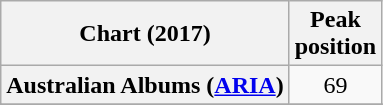<table class="wikitable plainrowheaders" style="text-align:center">
<tr>
<th scope="col">Chart (2017)</th>
<th scope="col">Peak<br> position</th>
</tr>
<tr>
<th scope="row">Australian Albums (<a href='#'>ARIA</a>)</th>
<td>69</td>
</tr>
<tr>
</tr>
<tr>
</tr>
<tr>
</tr>
<tr>
</tr>
</table>
